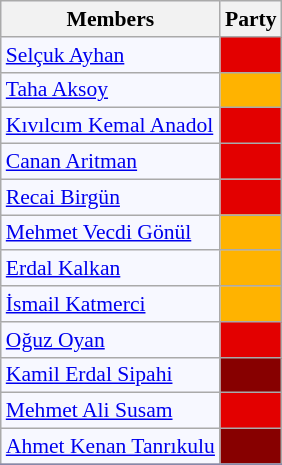<table class=wikitable style="border:1px solid #8888aa; background-color:#f7f8ff; padding:0px; font-size:90%;">
<tr>
<th>Members</th>
<th colspan="2">Party</th>
</tr>
<tr>
<td><a href='#'>Selçuk Ayhan</a></td>
<td style="background: #e30000"></td>
</tr>
<tr>
<td><a href='#'>Taha Aksoy</a></td>
<td style="background: #ffb300"></td>
</tr>
<tr>
<td><a href='#'>Kıvılcım Kemal Anadol</a></td>
<td style="background: #e30000"></td>
</tr>
<tr>
<td><a href='#'>Canan Aritman</a></td>
<td style="background: #e30000"></td>
</tr>
<tr>
<td><a href='#'>Recai Birgün</a></td>
<td style="background: #e30000"></td>
</tr>
<tr>
<td><a href='#'>Mehmet Vecdi Gönül</a></td>
<td style="background: #ffb300"></td>
</tr>
<tr>
<td><a href='#'>Erdal Kalkan</a></td>
<td style="background: #ffb300"></td>
</tr>
<tr>
<td><a href='#'>İsmail Katmerci</a></td>
<td style="background: #ffb300"></td>
</tr>
<tr>
<td><a href='#'>Oğuz Oyan</a></td>
<td style="background: #e30000"></td>
</tr>
<tr>
<td><a href='#'>Kamil Erdal Sipahi</a></td>
<td style="background: #870000"></td>
</tr>
<tr>
<td><a href='#'>Mehmet Ali Susam</a></td>
<td style="background: #e30000"></td>
</tr>
<tr>
<td><a href='#'>Ahmet Kenan Tanrıkulu</a></td>
<td style="background: #870000"></td>
</tr>
<tr>
</tr>
</table>
